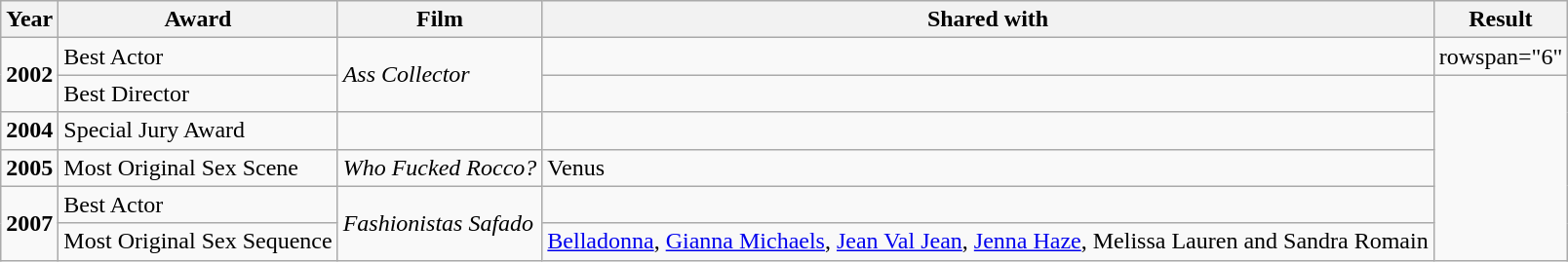<table class="wikitable">
<tr>
<th>Year</th>
<th>Award</th>
<th>Film</th>
<th>Shared with</th>
<th>Result</th>
</tr>
<tr>
<td rowspan="2"><strong>2002</strong></td>
<td>Best Actor</td>
<td rowspan="2"><em>Ass Collector</em></td>
<td></td>
<td>rowspan="6" </td>
</tr>
<tr>
<td>Best Director</td>
<td></td>
</tr>
<tr>
<td><strong>2004</strong></td>
<td>Special Jury Award</td>
<td></td>
<td></td>
</tr>
<tr>
<td><strong>2005</strong></td>
<td>Most Original Sex Scene</td>
<td><em>Who Fucked Rocco?</em></td>
<td>Venus</td>
</tr>
<tr>
<td rowspan="2"><strong>2007</strong></td>
<td>Best Actor</td>
<td rowspan="2"><em>Fashionistas Safado</em></td>
<td></td>
</tr>
<tr>
<td>Most Original Sex Sequence</td>
<td><a href='#'>Belladonna</a>, <a href='#'>Gianna Michaels</a>, <a href='#'>Jean Val Jean</a>, <a href='#'>Jenna Haze</a>, Melissa Lauren and Sandra Romain</td>
</tr>
</table>
